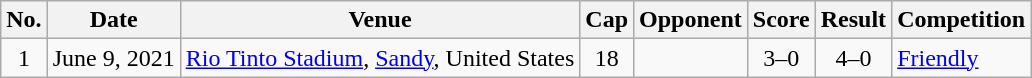<table class="wikitable sortable">
<tr>
<th scope="col">No.</th>
<th scope="col">Date</th>
<th scope="col">Venue</th>
<th scope="col">Cap</th>
<th scope="col">Opponent</th>
<th scope="col">Score</th>
<th scope="col">Result</th>
<th scope="col">Competition</th>
</tr>
<tr>
<td align="center">1</td>
<td>June 9, 2021</td>
<td><a href='#'>Rio Tinto Stadium</a>, <a href='#'>Sandy</a>, United States</td>
<td align="center">18</td>
<td></td>
<td align="center">3–0</td>
<td align="center">4–0</td>
<td><a href='#'>Friendly</a></td>
</tr>
</table>
